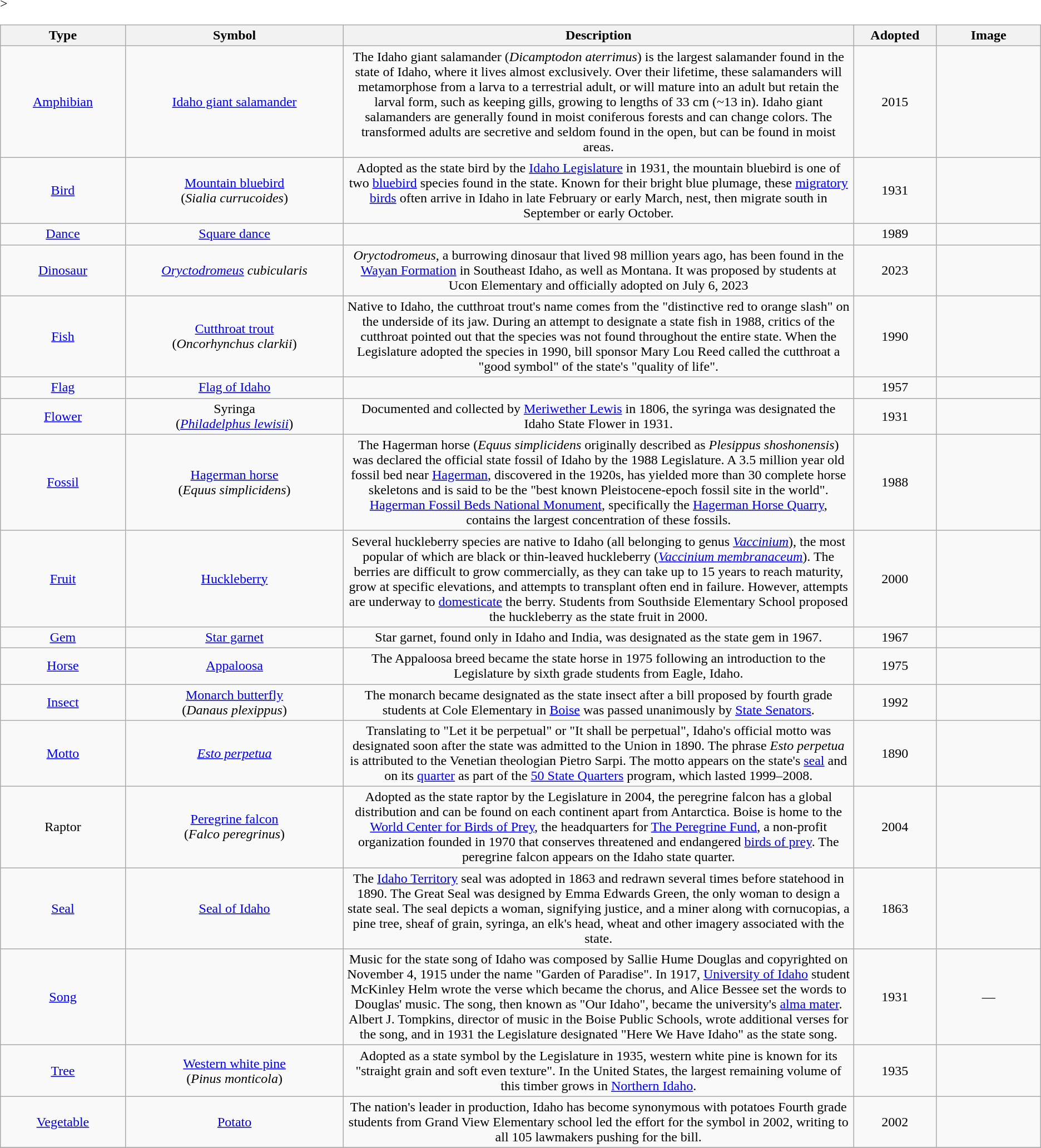<table class="wikitable sortable" style="text-align:center;">
<tr>
<th width=12%>Type</th>
<th width=21%>Symbol</th>
<th width=49% class=unsortable>Description</th>
<th width=8%>Adopted</th>
<th width=10% class=unsortable>Image</th>
</tr>
<tr>
<td><a href='#'>Amphibian</a></td>
<td><a href='#'>Idaho giant salamander</a></td>
<td>The Idaho giant salamander (<em>Dicamptodon aterrimus</em>) is the largest salamander found in the state of Idaho, where it lives almost exclusively. Over their lifetime, these salamanders will metamorphose from a larva to a terrestrial adult, or will mature into an adult but retain the larval form, such as keeping gills, growing to lengths of 33 cm (~13 in). Idaho giant salamanders are generally found in moist coniferous forests and can change colors. The transformed adults are secretive and seldom found in the open, but can be found in moist areas.</td>
<td>2015</td>
<td></td>
</tr>
<tr>
<td><a href='#'>Bird</a></td>
<td><a href='#'>Mountain bluebird</a><br>(<em>Sialia currucoides</em>)</td>
<td>Adopted as the state bird by the <a href='#'>Idaho Legislature</a> in 1931, the mountain bluebird is one of two <a href='#'>bluebird</a> species found in the state. Known for their bright blue plumage, these <a href='#'>migratory birds</a> often arrive in Idaho in late February or early March, nest, then migrate south in September or early October.</td>
<td>1931</td>
<td></td>
</tr>
<tr>
<td><a href='#'>Dance</a></td>
<td><a href='#'>Square dance</a></td>
<td></td>
<td>1989</td>
<td></td>
</tr>
<tr>
<td><a href='#'>Dinosaur</a></td>
<td><em><a href='#'>Oryctodromeus</a> cubicularis</em></td>
<td><em>Oryctodromeus</em>, a burrowing dinosaur that lived 98 million years ago, has been found in the <a href='#'>Wayan Formation</a> in Southeast Idaho, as well as Montana. It was proposed by students at Ucon Elementary and officially adopted on July 6, 2023</td>
<td>2023</td>
<td></td>
</tr>
<tr>
<td><a href='#'>Fish</a></td>
<td><a href='#'>Cutthroat trout</a><br>(<em>Oncorhynchus clarkii</em>)</td>
<td>Native to Idaho, the cutthroat trout's name comes from the "distinctive red to orange slash" on the underside of its jaw. During an attempt to designate a state fish in 1988, critics of the cutthroat pointed out that the species was not found throughout the entire state. When the Legislature adopted the species in 1990, bill sponsor Mary Lou Reed called the cutthroat a "good symbol" of the state's "quality of life".</td>
<td>1990</td>
<td></td>
</tr>
<tr>
<td><a href='#'>Flag</a></td>
<td><a href='#'>Flag of Idaho</a></td>
<td></td>
<td>1957</td>
<td></td>
</tr>
<tr>
<td><a href='#'>Flower</a></td>
<td>Syringa<br>(<em><a href='#'>Philadelphus lewisii</a></em>)</td>
<td>Documented and collected by <a href='#'>Meriwether Lewis</a> in 1806, the syringa was designated the Idaho State Flower in 1931.</td>
<td>1931</td>
<td></td>
</tr>
<tr>
<td><a href='#'>Fossil</a></td>
<td><a href='#'>Hagerman horse</a><br>(<em>Equus simplicidens</em>)</td>
<td>The Hagerman horse (<em>Equus simplicidens</em> originally described as <em>Plesippus shoshonensis</em>) was declared the official state fossil of Idaho by the 1988 Legislature. A 3.5 million year old fossil bed near <a href='#'>Hagerman</a>, discovered in the 1920s, has yielded more than 30 complete horse skeletons and is said to be the "best known Pleistocene-epoch fossil site in the world". <a href='#'>Hagerman Fossil Beds National Monument</a>, specifically the <a href='#'>Hagerman Horse Quarry</a>, contains the largest concentration of these fossils.</td>
<td>1988</td>
<td></td>
</tr>
<tr>
<td><a href='#'>Fruit</a></td>
<td><a href='#'>Huckleberry</a></td>
<td>Several huckleberry species are native to Idaho (all belonging to genus <em><a href='#'>Vaccinium</a></em>), the most popular of which are black or thin-leaved huckleberry (<em><a href='#'>Vaccinium membranaceum</a></em>). The berries are difficult to grow commercially, as they can take up to 15 years to reach maturity, grow at specific elevations, and attempts to transplant often end in failure. However, attempts are underway to <a href='#'>domesticate</a> the berry. Students from Southside Elementary School proposed the huckleberry as the state fruit in 2000.</td>
<td>2000</td>
<td></td>
</tr>
<tr>
<td><a href='#'>Gem</a></td>
<td><a href='#'>Star garnet</a></td>
<td>Star garnet, found only in Idaho and India, was designated as the state gem in 1967.</td>
<td>1967</td>
<td></td>
</tr>
<tr>
<td><a href='#'>Horse</a></td>
<td><a href='#'>Appaloosa</a></td>
<td>The Appaloosa breed became the state horse in 1975 following an introduction to the Legislature by sixth grade students from Eagle, Idaho.</td>
<td>1975</td>
<td></td>
</tr>
<tr>
<td><a href='#'>Insect</a></td>
<td><a href='#'>Monarch butterfly</a><br>(<em>Danaus plexippus</em>)</td>
<td>The monarch became designated as the state insect after a bill proposed by fourth grade students at Cole Elementary in <a href='#'>Boise</a> was passed unanimously by <a href='#'>State Senators</a>.</td>
<td>1992</td>
<td></td>
</tr>
<tr>
<td><a href='#'>Motto</a></td>
<td><em><a href='#'>Esto perpetua</a></em></td>
<td>Translating to "Let it be perpetual" or "It shall be perpetual", Idaho's official motto was designated soon after the state was admitted to the Union in 1890. The phrase <em>Esto perpetua</em> is attributed to the Venetian theologian Pietro Sarpi. The motto appears on the state's <a href='#'>seal</a> and on its <a href='#'>quarter</a> as part of the <a href='#'>50 State Quarters</a> program, which lasted 1999–2008.</td>
<td>1890</td>
<td></td>
</tr>
<tr>
<td>Raptor</td>
<td><a href='#'>Peregrine falcon</a><br>(<em>Falco peregrinus</em>)</td>
<td>Adopted as the state raptor by the Legislature in 2004, the peregrine falcon has a global distribution and can be found on each continent apart from Antarctica. Boise is home to the <a href='#'>World Center for Birds of Prey</a>, the headquarters for <a href='#'>The Peregrine Fund</a>, a non-profit organization founded in 1970 that conserves threatened and endangered <a href='#'>birds of prey</a>. The peregrine falcon appears on the Idaho state quarter.</td>
<td>2004</td>
<td></td>
</tr>
<tr>
<td><a href='#'>Seal</a></td>
<td><a href='#'>Seal of Idaho</a></td>
<td>The <a href='#'>Idaho Territory</a> seal was adopted in 1863 and redrawn several times before statehood in 1890. The Great Seal was designed by Emma Edwards Green, the only woman to design a state seal. The seal depicts a woman, signifying justice, and a miner along with cornucopias, a pine tree, sheaf of grain, syringa, an elk's head, wheat and other imagery associated with the state.</td>
<td>1863</td>
<td></td>
</tr>
<tr>
<td><a href='#'>Song</a></td>
<td></td>
<td>Music for the state song of Idaho was composed by Sallie Hume Douglas and copyrighted on November 4, 1915 under the name "Garden of Paradise". In 1917, <a href='#'>University of Idaho</a> student McKinley Helm wrote the verse which became the chorus, and Alice Bessee set the words to Douglas' music. The song, then known as "Our Idaho", became the university's <a href='#'>alma mater</a>. Albert J. Tompkins, director of music in the Boise Public Schools, wrote additional verses for the song, and in 1931 the Legislature designated "Here We Have Idaho" as the state song.</td>
<td>1931</td>
<td>—</td>
</tr>
<tr>
<td><a href='#'>Tree</a></td>
<td><a href='#'>Western white pine</a><br>(<em>Pinus monticola</em>)</td>
<td>Adopted as a state symbol by the Legislature in 1935, western white pine is known for its "straight grain and soft even texture". In the United States, the largest remaining volume of this timber grows in <a href='#'>Northern Idaho</a>.</td>
<td>1935</td>
<td></td>
</tr>
<tr>
<td><a href='#'>Vegetable</a></td>
<td><a href='#'>Potato</a></td>
<td>The nation's leader in production, Idaho has become synonymous with potatoes Fourth grade students from Grand View Elementary school led the effort for the symbol in 2002, writing to all 105 lawmakers pushing for the bill.</td>
<td>2002</td>
<td></td>
</tr>
<tr>
</tr>
<tr ->>
</tr>
<tr>
</tr>
</table>
